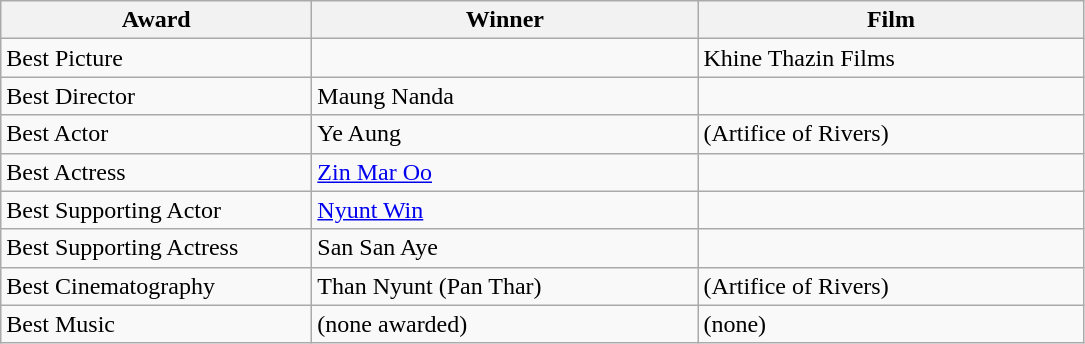<table class="wikitable">
<tr>
<th width="200"><strong>Award</strong></th>
<th width="250"><strong>Winner</strong></th>
<th width="250"><strong>Film</strong></th>
</tr>
<tr>
<td>Best Picture</td>
<td></td>
<td>Khine Thazin Films</td>
</tr>
<tr>
<td>Best Director</td>
<td>Maung Nanda</td>
<td></td>
</tr>
<tr>
<td>Best Actor</td>
<td>Ye Aung</td>
<td> (Artifice of Rivers)</td>
</tr>
<tr>
<td>Best Actress</td>
<td><a href='#'>Zin Mar Oo</a></td>
<td></td>
</tr>
<tr>
<td>Best Supporting Actor</td>
<td><a href='#'>Nyunt Win</a></td>
<td></td>
</tr>
<tr>
<td>Best Supporting Actress</td>
<td>San San Aye</td>
<td></td>
</tr>
<tr>
<td>Best Cinematography</td>
<td>Than Nyunt (Pan Thar)</td>
<td> (Artifice of Rivers)</td>
</tr>
<tr>
<td>Best Music</td>
<td>(none awarded)</td>
<td>(none)</td>
</tr>
</table>
